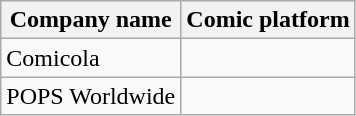<table class="wikitable">
<tr>
<th>Company name</th>
<th>Comic platform</th>
</tr>
<tr>
<td>Comicola</td>
<td></td>
</tr>
<tr>
<td>POPS Worldwide</td>
<td><br></td>
</tr>
</table>
